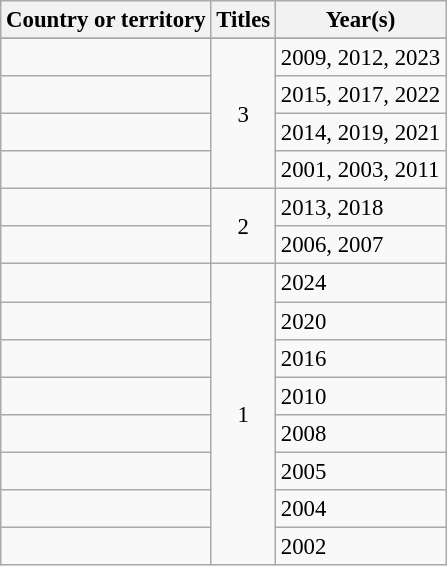<table class="wikitable sortable" style="font-size: 95%;">
<tr>
<th>Country or territory</th>
<th>Titles</th>
<th>Year(s)</th>
</tr>
<tr>
</tr>
<tr>
<td></td>
<td rowspan="4" style="text-align:center;">3</td>
<td>2009, 2012, 2023</td>
</tr>
<tr>
<td></td>
<td>2015, 2017, 2022</td>
</tr>
<tr>
<td></td>
<td>2014, 2019, 2021</td>
</tr>
<tr>
<td></td>
<td>2001, 2003, 2011</td>
</tr>
<tr>
<td></td>
<td rowspan="2" style="text-align:center;">2</td>
<td>2013, 2018</td>
</tr>
<tr>
<td></td>
<td>2006, 2007</td>
</tr>
<tr>
<td></td>
<td rowspan="8" style="text-align:center;">1</td>
<td>2024</td>
</tr>
<tr>
<td></td>
<td>2020</td>
</tr>
<tr>
<td></td>
<td>2016</td>
</tr>
<tr>
<td></td>
<td>2010</td>
</tr>
<tr>
<td></td>
<td>2008</td>
</tr>
<tr>
<td></td>
<td>2005</td>
</tr>
<tr>
<td></td>
<td>2004</td>
</tr>
<tr>
<td></td>
<td>2002</td>
</tr>
</table>
